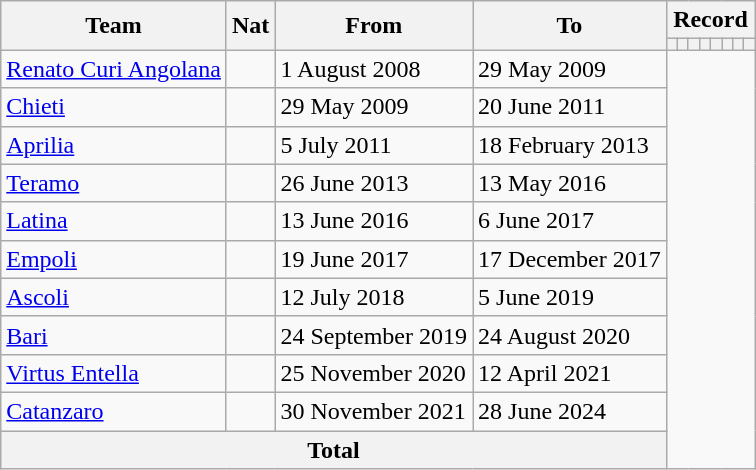<table class="wikitable" style="text-align: center">
<tr>
<th rowspan=2>Team</th>
<th rowspan=2>Nat</th>
<th rowspan=2>From</th>
<th rowspan=2>To</th>
<th colspan=8>Record</th>
</tr>
<tr>
<th></th>
<th></th>
<th></th>
<th></th>
<th></th>
<th></th>
<th></th>
<th></th>
</tr>
<tr>
<td align="left"><a href='#'>Renato Curi Angolana</a></td>
<td></td>
<td align="left">1 August 2008</td>
<td align="left">29 May 2009<br></td>
</tr>
<tr>
<td align="left"><a href='#'>Chieti</a></td>
<td></td>
<td align="left">29 May 2009</td>
<td align="left">20 June 2011<br></td>
</tr>
<tr>
<td align="left"><a href='#'>Aprilia</a></td>
<td></td>
<td align="left">5 July 2011</td>
<td align="left">18 February 2013<br></td>
</tr>
<tr>
<td align="left"><a href='#'>Teramo</a></td>
<td></td>
<td align="left">26 June 2013</td>
<td align="left">13 May 2016<br></td>
</tr>
<tr>
<td align="left"><a href='#'>Latina</a></td>
<td></td>
<td align="left">13 June 2016</td>
<td align="left">6 June 2017<br></td>
</tr>
<tr>
<td align="left"><a href='#'>Empoli</a></td>
<td></td>
<td align="left">19 June 2017</td>
<td align="left">17 December 2017<br></td>
</tr>
<tr>
<td align="left"><a href='#'>Ascoli</a></td>
<td></td>
<td align="left">12 July 2018</td>
<td align="left">5 June 2019<br></td>
</tr>
<tr>
<td align="left"><a href='#'>Bari</a></td>
<td></td>
<td align="left">24 September 2019</td>
<td align="left">24 August 2020<br></td>
</tr>
<tr>
<td align="left"><a href='#'>Virtus Entella</a></td>
<td></td>
<td align="left">25 November 2020</td>
<td align="left">12 April 2021<br></td>
</tr>
<tr>
<td align="left"><a href='#'>Catanzaro</a></td>
<td></td>
<td align="left">30 November 2021</td>
<td align="left">28 June 2024<br></td>
</tr>
<tr>
<th colspan=4>Total<br></th>
</tr>
</table>
